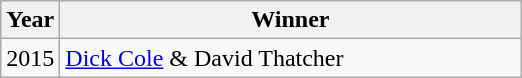<table class="wikitable" style="text-align:left">
<tr>
<th style="width:20px;">Year</th>
<th style="width:300px;">Winner</th>
</tr>
<tr>
<td>2015</td>
<td><a href='#'>Dick Cole</a> & David Thatcher</td>
</tr>
</table>
